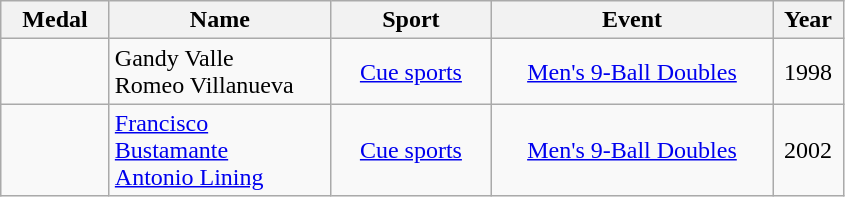<table class="wikitable"  style="font-size:100%;  text-align:center;">
<tr>
<th width="65">Medal</th>
<th width="140">Name</th>
<th width="100">Sport</th>
<th width="180">Event</th>
<th width="40">Year</th>
</tr>
<tr>
<td></td>
<td align=left>Gandy Valle<br>Romeo Villanueva</td>
<td><a href='#'>Cue sports</a></td>
<td><a href='#'>Men's 9-Ball Doubles</a></td>
<td>1998</td>
</tr>
<tr>
<td></td>
<td align=left><a href='#'>Francisco Bustamante</a><br><a href='#'>Antonio Lining</a></td>
<td><a href='#'>Cue sports</a></td>
<td><a href='#'>Men's 9-Ball Doubles</a></td>
<td>2002</td>
</tr>
</table>
